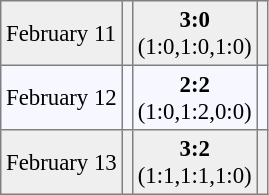<table bgcolor="#f7f8ff" cellpadding="3" cellspacing="0" border="1" style="font-size: 95%; border: gray solid 1px; border-collapse: collapse;">
<tr bgcolor="#EFEFEF">
<td>February 11</td>
<td></td>
<td align="center"><strong>3:0</strong><br>(1:0,1:0,1:0)</td>
<td></td>
</tr>
<tr>
<td>February 12</td>
<td></td>
<td align="center"><strong>2:2</strong><br>(1:0,1:2,0:0)</td>
<td></td>
</tr>
<tr bgcolor="#EFEFEF">
<td>February 13</td>
<td></td>
<td align="center"><strong>3:2</strong><br>(1:1,1:1,1:0)</td>
<td></td>
</tr>
</table>
